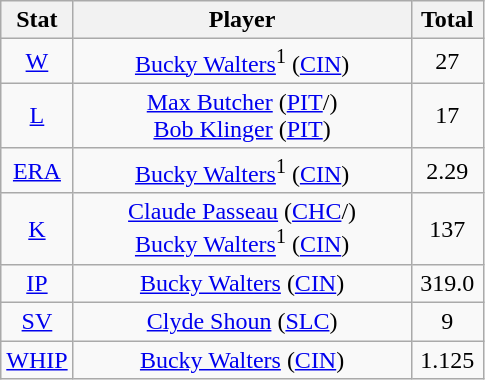<table class="wikitable" style="text-align:center;">
<tr>
<th style="width:15%;">Stat</th>
<th>Player</th>
<th style="width:15%;">Total</th>
</tr>
<tr>
<td><a href='#'>W</a></td>
<td><a href='#'>Bucky Walters</a><sup>1</sup> (<a href='#'>CIN</a>)</td>
<td>27</td>
</tr>
<tr>
<td><a href='#'>L</a></td>
<td><a href='#'>Max Butcher</a> (<a href='#'>PIT</a>/)<br><a href='#'>Bob Klinger</a> (<a href='#'>PIT</a>)</td>
<td>17</td>
</tr>
<tr>
<td><a href='#'>ERA</a></td>
<td><a href='#'>Bucky Walters</a><sup>1</sup> (<a href='#'>CIN</a>)</td>
<td>2.29</td>
</tr>
<tr>
<td><a href='#'>K</a></td>
<td><a href='#'>Claude Passeau</a> (<a href='#'>CHC</a>/)<br><a href='#'>Bucky Walters</a><sup>1</sup> (<a href='#'>CIN</a>)</td>
<td>137</td>
</tr>
<tr>
<td><a href='#'>IP</a></td>
<td><a href='#'>Bucky Walters</a> (<a href='#'>CIN</a>)</td>
<td>319.0</td>
</tr>
<tr>
<td><a href='#'>SV</a></td>
<td><a href='#'>Clyde Shoun</a> (<a href='#'>SLC</a>)</td>
<td>9</td>
</tr>
<tr>
<td><a href='#'>WHIP</a></td>
<td><a href='#'>Bucky Walters</a> (<a href='#'>CIN</a>)</td>
<td>1.125</td>
</tr>
</table>
